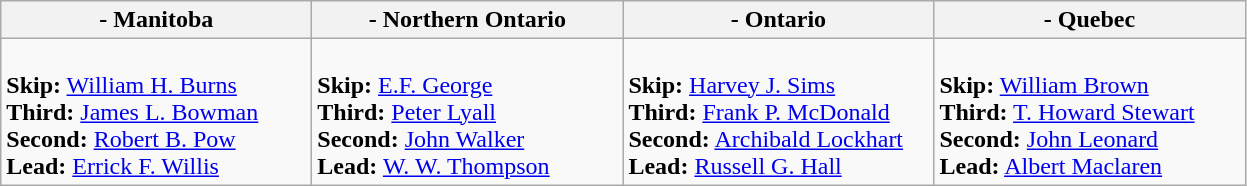<table class="wikitable">
<tr>
<th bgcolor="#efefef" width="200"> - Manitoba</th>
<th bgcolor="#efefef" width="200"> - Northern Ontario</th>
<th bgcolor="#efefef" width="200"> - Ontario</th>
<th bgcolor="#efefef" width="200"> - Quebec</th>
</tr>
<tr align=center>
<td align=left><br><strong>Skip:</strong> <a href='#'>William H. Burns</a><br>
<strong>Third:</strong>  <a href='#'>James L. Bowman</a><br>
<strong>Second:</strong>  <a href='#'>Robert B. Pow</a><br>
<strong>Lead:</strong>  <a href='#'>Errick F. Willis</a></td>
<td align=left><br><strong>Skip:</strong> <a href='#'>E.F. George</a><br>
<strong>Third:</strong>  <a href='#'>Peter Lyall</a><br>
<strong>Second:</strong>  <a href='#'>John Walker</a><br>
<strong>Lead:</strong>  <a href='#'>W. W. Thompson</a></td>
<td align=left><br><strong>Skip:</strong> <a href='#'>Harvey J. Sims</a><br>
<strong>Third:</strong>  <a href='#'>Frank P. McDonald</a><br>
<strong>Second:</strong>  <a href='#'>Archibald Lockhart</a><br>
<strong>Lead:</strong>  <a href='#'>Russell G. Hall</a></td>
<td align=left><br><strong>Skip:</strong> <a href='#'>William Brown</a><br>
<strong>Third:</strong>  <a href='#'>T. Howard Stewart</a><br>
<strong>Second:</strong>  <a href='#'>John Leonard</a><br>
<strong>Lead:</strong>  <a href='#'>Albert Maclaren</a></td>
</tr>
</table>
